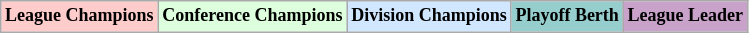<table class="wikitable"  style="text-align:center; font-size:75%;">
<tr>
<td style="background:#fcc;"><strong>League Champions</strong></td>
<td style="background:#dfd;"><strong>Conference Champions</strong></td>
<td style="background:#d0e7ff;"><strong>Division Champions</strong></td>
<td style="background:#96cdcd;"><strong>Playoff Berth</strong></td>
<td style="background:#c8a2c8;"><strong>League Leader</strong></td>
</tr>
</table>
